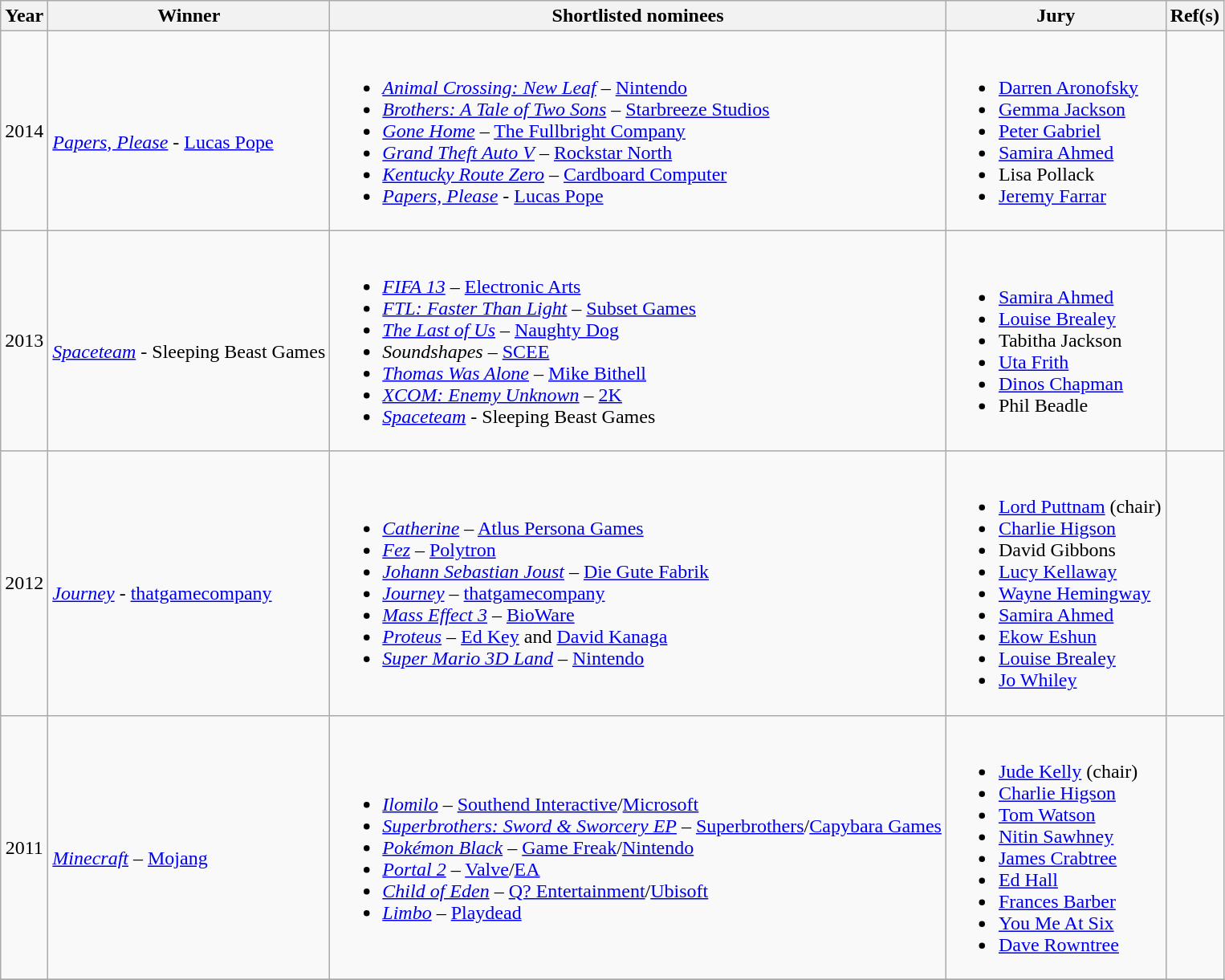<table class="wikitable sortable">
<tr>
<th>Year</th>
<th>Winner</th>
<th class="unsortable">Shortlisted nominees</th>
<th class="unsortable">Jury</th>
<th class="unsortable">Ref(s)</th>
</tr>
<tr>
<td align="center">2014</td>
<td><br><em><a href='#'>Papers, Please</a></em> - <a href='#'>Lucas Pope</a></td>
<td><br><ul><li><em><a href='#'>Animal Crossing: New Leaf</a></em> – <a href='#'>Nintendo</a></li><li><em><a href='#'>Brothers: A Tale of Two Sons</a></em> – <a href='#'>Starbreeze Studios</a></li><li><em><a href='#'>Gone Home</a></em> – <a href='#'>The Fullbright Company</a></li><li><em><a href='#'>Grand Theft Auto V</a></em> – <a href='#'>Rockstar North</a></li><li><em><a href='#'>Kentucky Route Zero</a></em> – <a href='#'>Cardboard Computer</a></li><li><em><a href='#'>Papers, Please</a></em> - <a href='#'>Lucas Pope</a></li></ul></td>
<td><br><ul><li><a href='#'>Darren Aronofsky</a></li><li><a href='#'>Gemma Jackson</a></li><li><a href='#'>Peter Gabriel</a></li><li><a href='#'>Samira Ahmed</a></li><li>Lisa Pollack</li><li><a href='#'>Jeremy Farrar</a></li></ul></td>
<td align="center"></td>
</tr>
<tr>
<td align="center">2013</td>
<td><br><em><a href='#'>Spaceteam</a></em> - Sleeping Beast Games</td>
<td><br><ul><li><em><a href='#'>FIFA 13</a></em> – <a href='#'>Electronic Arts</a></li><li><em><a href='#'>FTL: Faster Than Light</a></em> – <a href='#'>Subset Games</a></li><li><em><a href='#'>The Last of Us</a></em> – <a href='#'>Naughty Dog</a></li><li><em>Soundshapes</em> – <a href='#'>SCEE</a></li><li><em><a href='#'>Thomas Was Alone</a></em> – <a href='#'>Mike Bithell</a></li><li><em><a href='#'>XCOM: Enemy Unknown</a></em> – <a href='#'>2K</a></li><li><em><a href='#'>Spaceteam</a></em> - Sleeping Beast Games</li></ul></td>
<td><br><ul><li><a href='#'>Samira Ahmed</a></li><li><a href='#'>Louise Brealey</a></li><li>Tabitha Jackson</li><li><a href='#'>Uta Frith</a></li><li><a href='#'>Dinos Chapman</a></li><li>Phil Beadle</li></ul></td>
<td align="center"></td>
</tr>
<tr>
<td align="center">2012</td>
<td><br><em><a href='#'>Journey</a></em> - <a href='#'>thatgamecompany</a></td>
<td><br><ul><li><em><a href='#'>Catherine</a></em> – <a href='#'>Atlus Persona Games</a></li><li><em><a href='#'>Fez</a></em> – <a href='#'>Polytron</a></li><li><em><a href='#'>Johann Sebastian Joust</a></em> – <a href='#'>Die Gute Fabrik</a></li><li><em><a href='#'>Journey</a></em> – <a href='#'>thatgamecompany</a></li><li><em><a href='#'>Mass Effect 3</a></em> – <a href='#'>BioWare</a></li><li><em><a href='#'>Proteus</a></em> – <a href='#'>Ed Key</a> and <a href='#'>David Kanaga</a></li><li><em><a href='#'>Super Mario 3D Land</a></em> – <a href='#'>Nintendo</a></li></ul></td>
<td><br><ul><li><a href='#'>Lord Puttnam</a> (chair)</li><li><a href='#'>Charlie Higson</a></li><li>David Gibbons</li><li><a href='#'>Lucy Kellaway</a></li><li><a href='#'>Wayne Hemingway</a></li><li><a href='#'>Samira Ahmed</a></li><li><a href='#'>Ekow Eshun</a></li><li><a href='#'>Louise Brealey</a></li><li><a href='#'>Jo Whiley</a></li></ul></td>
<td align="center"></td>
</tr>
<tr>
<td align="center">2011</td>
<td><br><em><a href='#'>Minecraft</a></em> – <a href='#'>Mojang</a></td>
<td><br><ul><li><em><a href='#'>Ilomilo</a></em> – <a href='#'>Southend Interactive</a>/<a href='#'>Microsoft</a></li><li><em><a href='#'>Superbrothers: Sword & Sworcery EP</a></em> – <a href='#'>Superbrothers</a>/<a href='#'>Capybara Games</a></li><li><em><a href='#'>Pokémon Black</a></em> – <a href='#'>Game Freak</a>/<a href='#'>Nintendo</a></li><li><em><a href='#'>Portal 2</a></em> – <a href='#'>Valve</a>/<a href='#'>EA</a></li><li><em><a href='#'>Child of Eden</a></em> – <a href='#'>Q? Entertainment</a>/<a href='#'>Ubisoft</a></li><li><em><a href='#'>Limbo</a></em> – <a href='#'>Playdead</a></li></ul></td>
<td><br><ul><li><a href='#'>Jude Kelly</a> (chair)</li><li><a href='#'>Charlie Higson</a></li><li><a href='#'>Tom Watson</a></li><li><a href='#'>Nitin Sawhney</a></li><li><a href='#'>James Crabtree</a></li><li><a href='#'>Ed Hall</a></li><li><a href='#'>Frances Barber</a></li><li><a href='#'>You Me At Six</a></li><li><a href='#'>Dave Rowntree</a></li></ul></td>
<td align="center"></td>
</tr>
<tr>
</tr>
</table>
